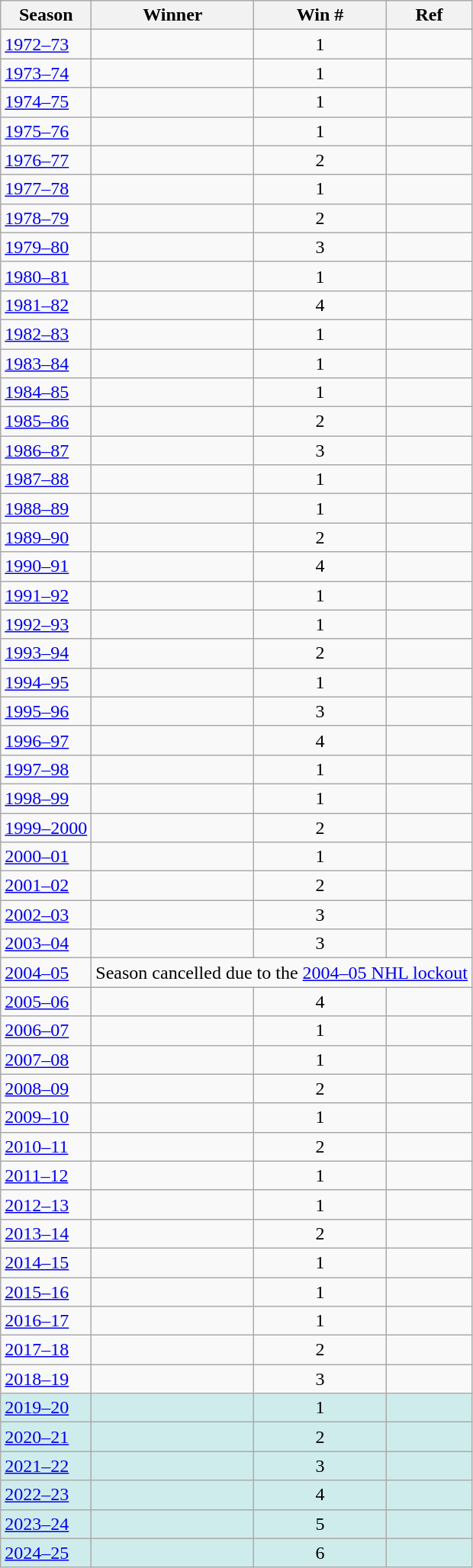<table class="wikitable sortable">
<tr>
<th>Season</th>
<th>Winner</th>
<th>Win #</th>
<th>Ref</th>
</tr>
<tr>
<td><a href='#'>1972–73</a></td>
<td></td>
<td style="text-align:center;">1</td>
<td></td>
</tr>
<tr>
<td><a href='#'>1973–74</a></td>
<td></td>
<td style="text-align:center;">1</td>
<td></td>
</tr>
<tr>
<td><a href='#'>1974–75</a></td>
<td></td>
<td style="text-align:center;">1</td>
<td></td>
</tr>
<tr>
<td><a href='#'>1975–76</a></td>
<td></td>
<td style="text-align:center;">1</td>
<td></td>
</tr>
<tr>
<td><a href='#'>1976–77</a></td>
<td></td>
<td style="text-align:center;">2</td>
<td></td>
</tr>
<tr>
<td><a href='#'>1977–78</a></td>
<td></td>
<td style="text-align:center;">1</td>
<td></td>
</tr>
<tr>
<td><a href='#'>1978–79</a></td>
<td></td>
<td style="text-align:center;">2</td>
<td></td>
</tr>
<tr>
<td><a href='#'>1979–80</a></td>
<td></td>
<td style="text-align:center;">3</td>
<td></td>
</tr>
<tr>
<td><a href='#'>1980–81</a></td>
<td></td>
<td style="text-align:center;">1</td>
<td></td>
</tr>
<tr>
<td><a href='#'>1981–82</a></td>
<td></td>
<td style="text-align:center;">4</td>
<td></td>
</tr>
<tr>
<td><a href='#'>1982–83</a></td>
<td></td>
<td style="text-align:center;">1</td>
<td></td>
</tr>
<tr>
<td><a href='#'>1983–84</a></td>
<td></td>
<td style="text-align:center;">1</td>
<td></td>
</tr>
<tr>
<td><a href='#'>1984–85</a></td>
<td></td>
<td style="text-align:center;">1</td>
<td></td>
</tr>
<tr>
<td><a href='#'>1985–86</a></td>
<td></td>
<td style="text-align:center;">2</td>
<td></td>
</tr>
<tr>
<td><a href='#'>1986–87</a></td>
<td></td>
<td style="text-align:center;">3</td>
<td></td>
</tr>
<tr>
<td><a href='#'>1987–88</a></td>
<td></td>
<td style="text-align:center;">1</td>
<td></td>
</tr>
<tr>
<td><a href='#'>1988–89</a></td>
<td></td>
<td style="text-align:center;">1</td>
<td></td>
</tr>
<tr>
<td><a href='#'>1989–90</a></td>
<td></td>
<td style="text-align:center;">2</td>
<td></td>
</tr>
<tr>
<td><a href='#'>1990–91</a></td>
<td></td>
<td style="text-align:center;">4</td>
<td></td>
</tr>
<tr>
<td><a href='#'>1991–92</a></td>
<td></td>
<td style="text-align:center;">1</td>
<td></td>
</tr>
<tr>
<td><a href='#'>1992–93</a></td>
<td></td>
<td style="text-align:center;">1</td>
<td></td>
</tr>
<tr>
<td><a href='#'>1993–94</a></td>
<td></td>
<td style="text-align:center;">2</td>
<td></td>
</tr>
<tr>
<td><a href='#'>1994–95</a></td>
<td></td>
<td style="text-align:center;">1</td>
<td></td>
</tr>
<tr>
<td><a href='#'>1995–96</a></td>
<td></td>
<td style="text-align:center;">3</td>
<td></td>
</tr>
<tr>
<td><a href='#'>1996–97</a></td>
<td></td>
<td style="text-align:center;">4</td>
<td></td>
</tr>
<tr>
<td><a href='#'>1997–98</a></td>
<td></td>
<td style="text-align:center;">1</td>
<td></td>
</tr>
<tr>
<td><a href='#'>1998–99</a></td>
<td></td>
<td style="text-align:center;">1</td>
<td></td>
</tr>
<tr>
<td><a href='#'>1999–2000</a></td>
<td></td>
<td style="text-align:center;">2</td>
<td></td>
</tr>
<tr>
<td><a href='#'>2000–01</a></td>
<td></td>
<td style="text-align:center;">1</td>
<td></td>
</tr>
<tr>
<td><a href='#'>2001–02</a></td>
<td></td>
<td style="text-align:center;">2</td>
<td></td>
</tr>
<tr>
<td><a href='#'>2002–03</a></td>
<td></td>
<td style="text-align:center;">3</td>
<td></td>
</tr>
<tr>
<td><a href='#'>2003–04</a></td>
<td></td>
<td style="text-align:center;">3</td>
<td></td>
</tr>
<tr>
<td><a href='#'>2004–05</a></td>
<td colspan="3">Season cancelled due to the <a href='#'>2004–05 NHL lockout</a></td>
</tr>
<tr>
<td><a href='#'>2005–06</a></td>
<td></td>
<td style="text-align:center;">4</td>
<td></td>
</tr>
<tr>
<td><a href='#'>2006–07</a></td>
<td></td>
<td style="text-align:center;">1</td>
<td></td>
</tr>
<tr>
<td><a href='#'>2007–08</a></td>
<td></td>
<td style="text-align:center;">1</td>
<td></td>
</tr>
<tr>
<td><a href='#'>2008–09</a></td>
<td></td>
<td style="text-align:center;">2</td>
<td></td>
</tr>
<tr>
<td><a href='#'>2009–10</a></td>
<td></td>
<td style="text-align:center;">1</td>
<td></td>
</tr>
<tr>
<td><a href='#'>2010–11</a></td>
<td></td>
<td style="text-align:center;">2</td>
<td></td>
</tr>
<tr>
<td><a href='#'>2011–12</a></td>
<td></td>
<td style="text-align:center;">1</td>
<td></td>
</tr>
<tr>
<td><a href='#'>2012–13</a></td>
<td></td>
<td style="text-align:center;">1</td>
<td></td>
</tr>
<tr>
<td><a href='#'>2013–14</a></td>
<td></td>
<td style="text-align:center;">2</td>
<td></td>
</tr>
<tr>
<td><a href='#'>2014–15</a></td>
<td></td>
<td style="text-align:center;">1</td>
<td></td>
</tr>
<tr>
<td><a href='#'>2015–16</a></td>
<td></td>
<td style="text-align:center;">1</td>
<td></td>
</tr>
<tr>
<td><a href='#'>2016–17</a></td>
<td></td>
<td style="text-align:center;">1</td>
<td></td>
</tr>
<tr>
<td><a href='#'>2017–18</a></td>
<td></td>
<td style="text-align:center;">2</td>
<td></td>
</tr>
<tr>
<td><a href='#'>2018–19</a></td>
<td></td>
<td style="text-align:center;">3</td>
<td></td>
</tr>
<tr bgcolor="#CFECEC">
<td><a href='#'>2019–20</a></td>
<td></td>
<td style="text-align:center;">1</td>
<td></td>
</tr>
<tr bgcolor="#CFECEC">
<td><a href='#'>2020–21</a></td>
<td></td>
<td style="text-align:center;">2</td>
<td></td>
</tr>
<tr bgcolor="#CFECEC">
<td><a href='#'>2021–22</a></td>
<td></td>
<td style="text-align:center;">3</td>
<td></td>
</tr>
<tr bgcolor="#CFECEC">
<td><a href='#'>2022–23</a></td>
<td></td>
<td style="text-align:center;">4</td>
<td></td>
</tr>
<tr bgcolor="#CFECEC">
<td><a href='#'>2023–24</a></td>
<td></td>
<td style="text-align:center;">5</td>
<td></td>
</tr>
<tr bgcolor="#CFECEC">
<td><a href='#'>2024–25</a></td>
<td></td>
<td style="text-align:center;">6</td>
<td></td>
</tr>
</table>
